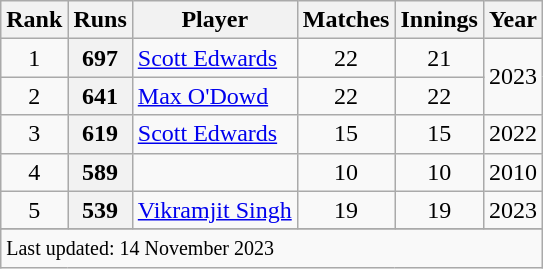<table class="wikitable plainrowheaders sortable">
<tr>
<th scope=col>Rank</th>
<th scope=col>Runs</th>
<th scope=col>Player</th>
<th scope=col>Matches</th>
<th scope=col>Innings</th>
<th scope=col>Year</th>
</tr>
<tr>
<td align=center>1</td>
<th scope=row style=text-align:center;>697</th>
<td><a href='#'>Scott Edwards</a></td>
<td align=center>22</td>
<td align=center>21</td>
<td rowspan=2>2023</td>
</tr>
<tr>
<td align=center>2</td>
<th scope=row style=text-align:center;>641</th>
<td><a href='#'>Max O'Dowd</a></td>
<td align="center">22</td>
<td align="center">22</td>
</tr>
<tr>
<td align="center">3</td>
<th scope="row" style="text-align:center;">619</th>
<td><a href='#'>Scott Edwards</a></td>
<td align="center">15</td>
<td align="center">15</td>
<td>2022</td>
</tr>
<tr>
<td align="center">4</td>
<th scope="row" style="text-align:center;">589</th>
<td></td>
<td align="center">10</td>
<td align="center">10</td>
<td>2010</td>
</tr>
<tr>
<td align=center>5</td>
<th scope=row style=text-align:center;>539</th>
<td><a href='#'>Vikramjit Singh</a></td>
<td align=center>19</td>
<td align=center>19</td>
<td>2023</td>
</tr>
<tr>
</tr>
<tr class=sortbottom>
<td colspan=6><small>Last updated: 14 November 2023</small></td>
</tr>
</table>
